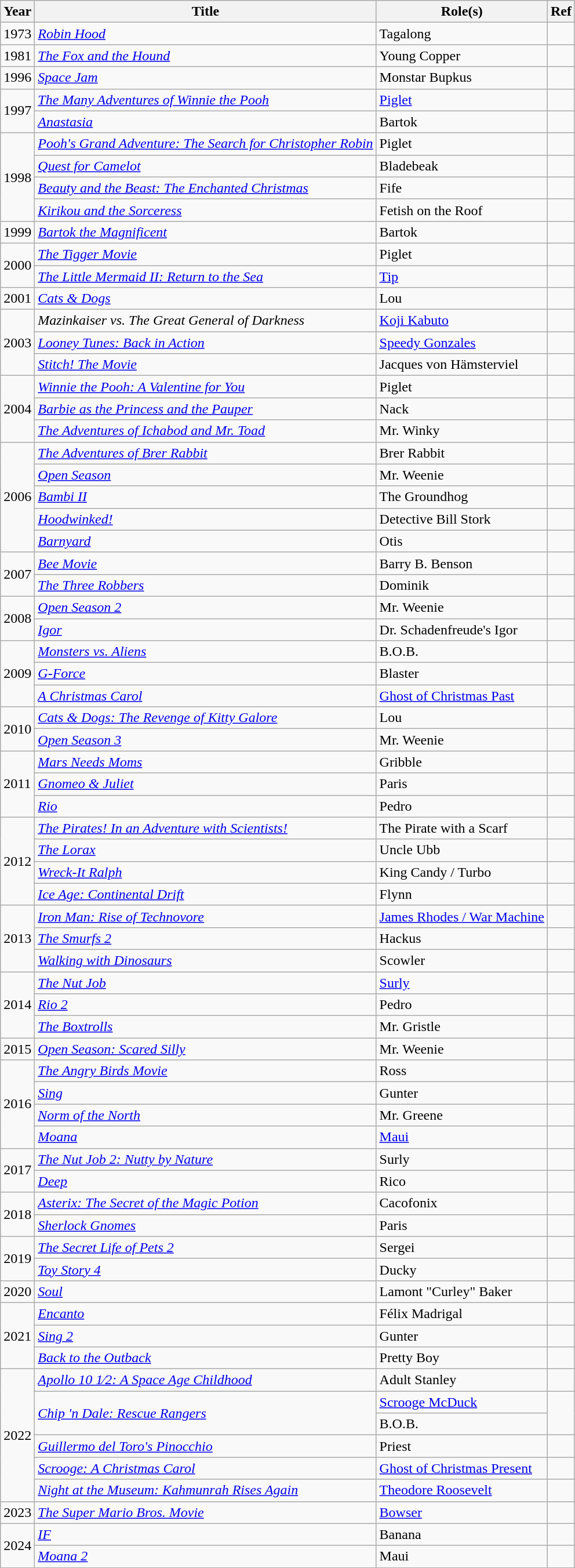<table class="wikitable plainrowheaders sortable">
<tr>
<th scope="col">Year</th>
<th scope="col">Title</th>
<th scope="col">Role(s)</th>
<th scope="col" class="unsortable">Ref</th>
</tr>
<tr>
<td>1973</td>
<td><em><a href='#'>Robin Hood</a></em></td>
<td>Tagalong</td>
<td></td>
</tr>
<tr>
<td>1981</td>
<td><em><a href='#'>The Fox and the Hound</a></em></td>
<td>Young Copper</td>
<td></td>
</tr>
<tr>
<td>1996</td>
<td><em><a href='#'>Space Jam</a></em></td>
<td>Monstar Bupkus</td>
<td></td>
</tr>
<tr>
<td rowspan=2>1997</td>
<td><em><a href='#'>The Many Adventures of Winnie the Pooh</a></em></td>
<td><a href='#'>Piglet</a></td>
<td></td>
</tr>
<tr>
<td><em><a href='#'>Anastasia</a></em></td>
<td>Bartok</td>
<td></td>
</tr>
<tr>
<td rowspan=4>1998</td>
<td><em><a href='#'>Pooh's Grand Adventure: The Search for Christopher Robin</a></em></td>
<td>Piglet</td>
<td></td>
</tr>
<tr>
<td><em><a href='#'>Quest for Camelot</a></em></td>
<td>Bladebeak</td>
<td></td>
</tr>
<tr>
<td><em><a href='#'>Beauty and the Beast: The Enchanted Christmas</a></em></td>
<td>Fife</td>
<td></td>
</tr>
<tr>
<td><em><a href='#'>Kirikou and the Sorceress</a></em></td>
<td>Fetish on the Roof</td>
<td></td>
</tr>
<tr>
<td>1999</td>
<td><em><a href='#'>Bartok the Magnificent</a></em></td>
<td>Bartok</td>
<td></td>
</tr>
<tr>
<td rowspan=2>2000</td>
<td><em><a href='#'>The Tigger Movie</a></em></td>
<td>Piglet</td>
<td></td>
</tr>
<tr>
<td><em><a href='#'>The Little Mermaid II: Return to the Sea</a></em></td>
<td><a href='#'>Tip</a></td>
<td></td>
</tr>
<tr>
<td>2001</td>
<td><em><a href='#'>Cats & Dogs</a></em></td>
<td>Lou</td>
<td></td>
</tr>
<tr>
<td rowspan=3>2003</td>
<td><em>Mazinkaiser vs. The Great General of Darkness</em></td>
<td><a href='#'>Koji Kabuto</a></td>
<td></td>
</tr>
<tr>
<td><em><a href='#'>Looney Tunes: Back in Action</a></em></td>
<td><a href='#'>Speedy Gonzales</a></td>
<td></td>
</tr>
<tr>
<td><em><a href='#'>Stitch! The Movie</a></em></td>
<td>Jacques von Hämsterviel</td>
<td></td>
</tr>
<tr>
<td rowspan=3>2004</td>
<td><em><a href='#'>Winnie the Pooh: A Valentine for You</a></em></td>
<td>Piglet</td>
<td></td>
</tr>
<tr>
<td><em><a href='#'>Barbie as the Princess and the Pauper</a></em></td>
<td>Nack</td>
<td></td>
</tr>
<tr>
<td><em><a href='#'>The Adventures of Ichabod and Mr. Toad</a></em></td>
<td>Mr. Winky</td>
<td></td>
</tr>
<tr>
<td rowspan=5>2006</td>
<td><em><a href='#'>The Adventures of Brer Rabbit</a></em></td>
<td>Brer Rabbit</td>
<td></td>
</tr>
<tr>
<td><em><a href='#'>Open Season</a></em></td>
<td>Mr. Weenie</td>
<td></td>
</tr>
<tr>
<td><em><a href='#'>Bambi II</a></em></td>
<td>The Groundhog</td>
<td></td>
</tr>
<tr>
<td><em><a href='#'>Hoodwinked!</a></em></td>
<td>Detective Bill Stork</td>
<td></td>
</tr>
<tr>
<td><em><a href='#'>Barnyard</a></em></td>
<td>Otis</td>
<td></td>
</tr>
<tr>
<td rowspan=2>2007</td>
<td><em><a href='#'>Bee Movie</a></em></td>
<td>Barry B. Benson</td>
<td></td>
</tr>
<tr>
<td><em><a href='#'>The Three Robbers</a></em></td>
<td>Dominik</td>
<td></td>
</tr>
<tr>
<td rowspan=2>2008</td>
<td><em><a href='#'>Open Season 2</a></em></td>
<td>Mr. Weenie</td>
<td></td>
</tr>
<tr>
<td><em><a href='#'>Igor</a></em></td>
<td>Dr. Schadenfreude's Igor</td>
<td></td>
</tr>
<tr>
<td rowspan=3>2009</td>
<td><em><a href='#'>Monsters vs. Aliens</a></em></td>
<td>B.O.B.</td>
<td></td>
</tr>
<tr>
<td><em><a href='#'>G-Force</a></em></td>
<td>Blaster</td>
<td></td>
</tr>
<tr>
<td><em><a href='#'>A Christmas Carol</a></em></td>
<td><a href='#'>Ghost of Christmas Past</a></td>
<td></td>
</tr>
<tr>
<td rowspan=2>2010</td>
<td><em><a href='#'>Cats & Dogs: The Revenge of Kitty Galore</a></em></td>
<td>Lou</td>
<td></td>
</tr>
<tr>
<td><em><a href='#'>Open Season 3</a></em></td>
<td>Mr. Weenie</td>
<td></td>
</tr>
<tr>
<td rowspan=3>2011</td>
<td><em><a href='#'>Mars Needs Moms</a></em></td>
<td>Gribble</td>
<td></td>
</tr>
<tr>
<td><em><a href='#'>Gnomeo & Juliet</a></em></td>
<td>Paris</td>
<td></td>
</tr>
<tr>
<td><em><a href='#'>Rio</a></em></td>
<td>Pedro</td>
<td></td>
</tr>
<tr>
<td rowspan=4>2012</td>
<td><em><a href='#'>The Pirates! In an Adventure with Scientists!</a></em></td>
<td>The Pirate with a Scarf</td>
<td></td>
</tr>
<tr>
<td><em><a href='#'>The Lorax</a></em></td>
<td>Uncle Ubb</td>
<td></td>
</tr>
<tr>
<td><em><a href='#'>Wreck-It Ralph</a></em></td>
<td>King Candy / Turbo</td>
<td></td>
</tr>
<tr>
<td><em><a href='#'>Ice Age: Continental Drift</a></em></td>
<td>Flynn</td>
<td></td>
</tr>
<tr>
<td rowspan=3>2013</td>
<td><em><a href='#'>Iron Man: Rise of Technovore</a></em></td>
<td><a href='#'>James Rhodes / War Machine</a></td>
<td></td>
</tr>
<tr>
<td><em><a href='#'>The Smurfs 2</a></em></td>
<td>Hackus</td>
<td></td>
</tr>
<tr>
<td><em><a href='#'>Walking with Dinosaurs</a></em></td>
<td>Scowler</td>
<td></td>
</tr>
<tr>
<td rowspan=3>2014</td>
<td><em><a href='#'>The Nut Job</a></em></td>
<td><a href='#'>Surly</a></td>
<td></td>
</tr>
<tr>
<td><em><a href='#'>Rio 2</a></em></td>
<td>Pedro</td>
<td></td>
</tr>
<tr>
<td><em><a href='#'>The Boxtrolls</a></em></td>
<td>Mr. Gristle</td>
<td></td>
</tr>
<tr>
<td>2015</td>
<td><em><a href='#'>Open Season: Scared Silly</a></em></td>
<td>Mr. Weenie</td>
<td></td>
</tr>
<tr>
<td rowspan=4>2016</td>
<td><em><a href='#'>The Angry Birds Movie</a></em></td>
<td>Ross</td>
<td></td>
</tr>
<tr>
<td><em><a href='#'>Sing</a></em></td>
<td>Gunter</td>
<td></td>
</tr>
<tr>
<td><em><a href='#'>Norm of the North</a></em></td>
<td>Mr. Greene</td>
<td></td>
</tr>
<tr>
<td><em><a href='#'>Moana</a></em></td>
<td><a href='#'>Maui</a></td>
<td></td>
</tr>
<tr>
<td rowspan=2>2017</td>
<td><em><a href='#'>The Nut Job 2: Nutty by Nature</a></em></td>
<td>Surly</td>
<td></td>
</tr>
<tr>
<td><em><a href='#'>Deep</a></em></td>
<td>Rico</td>
<td></td>
</tr>
<tr>
<td rowspan=2>2018</td>
<td><em><a href='#'>Asterix: The Secret of the Magic Potion</a></em></td>
<td>Cacofonix</td>
<td></td>
</tr>
<tr>
<td><em><a href='#'>Sherlock Gnomes</a></em></td>
<td>Paris</td>
<td></td>
</tr>
<tr>
<td rowspan=2>2019</td>
<td><em><a href='#'>The Secret Life of Pets 2</a></em></td>
<td>Sergei</td>
<td></td>
</tr>
<tr>
<td><em><a href='#'>Toy Story 4</a></em></td>
<td>Ducky</td>
<td></td>
</tr>
<tr>
<td>2020</td>
<td><em><a href='#'>Soul</a></em></td>
<td>Lamont "Curley" Baker</td>
<td></td>
</tr>
<tr>
<td rowspan=3>2021</td>
<td><em><a href='#'>Encanto</a></em></td>
<td>Félix Madrigal</td>
<td></td>
</tr>
<tr>
<td><em><a href='#'>Sing 2</a></em></td>
<td>Gunter</td>
<td></td>
</tr>
<tr>
<td><em><a href='#'>Back to the Outback</a></em></td>
<td>Pretty Boy</td>
<td></td>
</tr>
<tr>
<td rowspan=6>2022</td>
<td><em><a href='#'>Apollo 10 1⁄2: A Space Age Childhood</a></em></td>
<td>Adult Stanley</td>
<td></td>
</tr>
<tr>
<td rowspan=2><em><a href='#'>Chip 'n Dale: Rescue Rangers</a></em></td>
<td><a href='#'>Scrooge McDuck</a></td>
<td rowspan=2></td>
</tr>
<tr>
<td>B.O.B.</td>
</tr>
<tr>
<td><em><a href='#'>Guillermo del Toro's Pinocchio</a></em></td>
<td>Priest</td>
<td></td>
</tr>
<tr>
<td><em><a href='#'>Scrooge: A Christmas Carol</a></em></td>
<td><a href='#'>Ghost of Christmas Present</a></td>
<td></td>
</tr>
<tr>
<td><em><a href='#'>Night at the Museum: Kahmunrah Rises Again</a></em></td>
<td><a href='#'>Theodore Roosevelt</a></td>
<td></td>
</tr>
<tr>
<td>2023</td>
<td><em><a href='#'>The Super Mario Bros. Movie</a></em></td>
<td><a href='#'>Bowser</a></td>
<td></td>
</tr>
<tr>
<td rowspan=2>2024</td>
<td><em><a href='#'>IF</a></em></td>
<td>Banana</td>
<td></td>
</tr>
<tr>
<td><em><a href='#'>Moana 2</a></em></td>
<td>Maui</td>
<td></td>
</tr>
</table>
